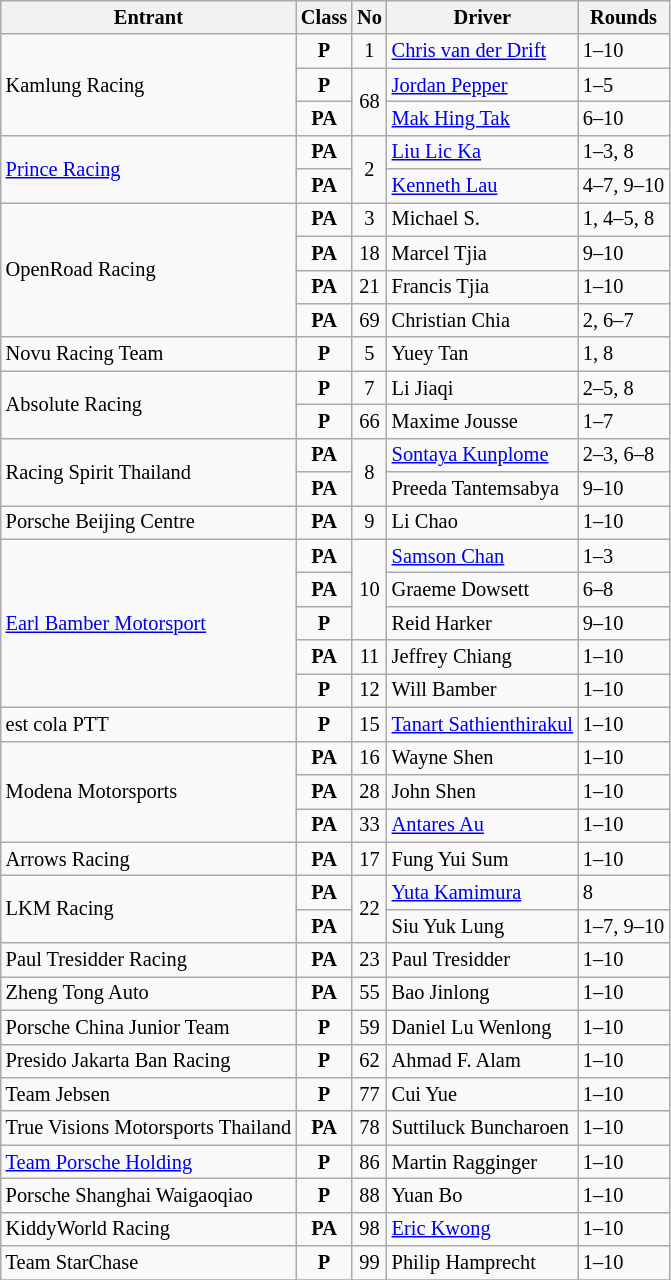<table class="wikitable" style="font-size: 85%;">
<tr>
<th>Entrant</th>
<th>Class</th>
<th>No</th>
<th>Driver</th>
<th>Rounds</th>
</tr>
<tr>
<td rowspan="3"> Kamlung Racing</td>
<td align="center"><strong><span>P</span></strong></td>
<td align="center">1</td>
<td> <a href='#'>Chris van der Drift</a></td>
<td>1–10</td>
</tr>
<tr>
<td align="center"><strong><span>P</span></strong></td>
<td rowspan="2" align="center">68</td>
<td> <a href='#'>Jordan Pepper</a></td>
<td>1–5</td>
</tr>
<tr>
<td align="center"><strong><span>PA</span></strong></td>
<td> <a href='#'>Mak Hing Tak</a></td>
<td>6–10</td>
</tr>
<tr>
<td rowspan="2"> <a href='#'>Prince Racing</a></td>
<td align="center"><strong><span>PA</span></strong></td>
<td rowspan="2" align="center">2</td>
<td> <a href='#'>Liu Lic Ka</a></td>
<td>1–3, 8</td>
</tr>
<tr>
<td align="center"><strong><span>PA</span></strong></td>
<td> <a href='#'>Kenneth Lau</a></td>
<td>4–7, 9–10</td>
</tr>
<tr>
<td rowspan="4"> OpenRoad Racing</td>
<td align="center"><strong><span>PA</span></strong></td>
<td align="center">3</td>
<td> Michael S.</td>
<td>1, 4–5, 8</td>
</tr>
<tr>
<td align="center"><strong><span>PA</span></strong></td>
<td align="center">18</td>
<td> Marcel Tjia</td>
<td>9–10</td>
</tr>
<tr>
<td align="center"><strong><span>PA</span></strong></td>
<td align="center">21</td>
<td> Francis Tjia</td>
<td>1–10</td>
</tr>
<tr>
<td align="center"><strong><span>PA</span></strong></td>
<td align="center">69</td>
<td> Christian Chia</td>
<td>2, 6–7</td>
</tr>
<tr>
<td> Novu Racing Team</td>
<td align="center"><strong><span>P</span></strong></td>
<td align="center">5</td>
<td> Yuey Tan</td>
<td>1, 8</td>
</tr>
<tr>
<td rowspan="2"> Absolute Racing</td>
<td align="center"><strong><span>P</span></strong></td>
<td align="center">7</td>
<td> Li Jiaqi</td>
<td>2–5, 8</td>
</tr>
<tr>
<td align="center"><strong><span>P</span></strong></td>
<td align="center">66</td>
<td> Maxime Jousse</td>
<td>1–7</td>
</tr>
<tr>
<td rowspan="2"> Racing Spirit Thailand</td>
<td align="center"><strong><span>PA</span></strong></td>
<td rowspan="2" align="center">8</td>
<td> <a href='#'>Sontaya Kunplome</a></td>
<td>2–3, 6–8</td>
</tr>
<tr>
<td align="center"><strong><span>PA</span></strong></td>
<td> Preeda Tantemsabya</td>
<td>9–10</td>
</tr>
<tr>
<td> Porsche Beijing Centre</td>
<td align="center"><strong><span>PA</span></strong></td>
<td align="center">9</td>
<td> Li Chao</td>
<td>1–10</td>
</tr>
<tr>
<td rowspan="5"> <a href='#'>Earl Bamber Motorsport</a></td>
<td align="center"><strong><span>PA</span></strong></td>
<td rowspan="3" align="center">10</td>
<td> <a href='#'>Samson Chan</a></td>
<td>1–3</td>
</tr>
<tr>
<td align="center"><strong><span>PA</span></strong></td>
<td> Graeme Dowsett</td>
<td>6–8</td>
</tr>
<tr>
<td align="center"><strong><span>P</span></strong></td>
<td> Reid Harker</td>
<td>9–10</td>
</tr>
<tr>
<td align="center"><strong><span>PA</span></strong></td>
<td align="center">11</td>
<td> Jeffrey Chiang</td>
<td>1–10</td>
</tr>
<tr>
<td align="center"><strong><span>P</span></strong></td>
<td align="center">12</td>
<td> Will Bamber</td>
<td>1–10</td>
</tr>
<tr>
<td> est cola PTT</td>
<td align="center"><strong><span>P</span></strong></td>
<td align="center">15</td>
<td> <a href='#'>Tanart Sathienthirakul</a></td>
<td>1–10</td>
</tr>
<tr>
<td rowspan="3"> Modena Motorsports</td>
<td align="center"><strong><span>PA</span></strong></td>
<td align="center">16</td>
<td> Wayne Shen</td>
<td>1–10</td>
</tr>
<tr>
<td align="center"><strong><span>PA</span></strong></td>
<td align="center">28</td>
<td> John Shen</td>
<td>1–10</td>
</tr>
<tr>
<td align="center"><strong><span>PA</span></strong></td>
<td align="center">33</td>
<td> <a href='#'>Antares Au</a></td>
<td>1–10</td>
</tr>
<tr>
<td> Arrows Racing</td>
<td align="center"><strong><span>PA</span></strong></td>
<td align="center">17</td>
<td> Fung Yui Sum</td>
<td>1–10</td>
</tr>
<tr>
<td rowspan="2"> LKM Racing</td>
<td align="center"><strong><span>PA</span></strong></td>
<td rowspan="2" align="center">22</td>
<td> <a href='#'>Yuta Kamimura</a></td>
<td>8</td>
</tr>
<tr>
<td align="center"><strong><span>PA</span></strong></td>
<td> Siu Yuk Lung</td>
<td>1–7, 9–10</td>
</tr>
<tr>
<td> Paul Tresidder Racing</td>
<td align="center"><strong><span>PA</span></strong></td>
<td align="center">23</td>
<td> Paul Tresidder</td>
<td>1–10</td>
</tr>
<tr>
<td> Zheng Tong Auto</td>
<td align="center"><strong><span>PA</span></strong></td>
<td align="center">55</td>
<td> Bao Jinlong</td>
<td>1–10</td>
</tr>
<tr>
<td> Porsche China Junior Team</td>
<td align="center"><strong><span>P</span></strong></td>
<td align="center">59</td>
<td> Daniel Lu Wenlong</td>
<td>1–10</td>
</tr>
<tr>
<td> Presido Jakarta Ban Racing</td>
<td align="center"><strong><span>P</span></strong></td>
<td align="center">62</td>
<td> Ahmad F. Alam</td>
<td>1–10</td>
</tr>
<tr>
<td> Team Jebsen</td>
<td align="center"><strong><span>P</span></strong></td>
<td align="center">77</td>
<td> Cui Yue</td>
<td>1–10</td>
</tr>
<tr>
<td> True Visions Motorsports Thailand</td>
<td align="center"><strong><span>PA</span></strong></td>
<td align="center">78</td>
<td> Suttiluck Buncharoen</td>
<td>1–10</td>
</tr>
<tr>
<td> <a href='#'>Team Porsche Holding</a></td>
<td align="center"><strong><span>P</span></strong></td>
<td align="center">86</td>
<td> Martin Ragginger</td>
<td>1–10</td>
</tr>
<tr>
<td> Porsche Shanghai Waigaoqiao</td>
<td align="center"><strong><span>P</span></strong></td>
<td align="center">88</td>
<td> Yuan Bo</td>
<td>1–10</td>
</tr>
<tr>
<td> KiddyWorld Racing</td>
<td align="center"><strong><span>PA</span></strong></td>
<td align="center">98</td>
<td> <a href='#'>Eric Kwong</a></td>
<td>1–10</td>
</tr>
<tr>
<td> Team StarChase</td>
<td align="center"><strong><span>P</span></strong></td>
<td align="center">99</td>
<td> Philip Hamprecht</td>
<td>1–10</td>
</tr>
<tr>
</tr>
</table>
